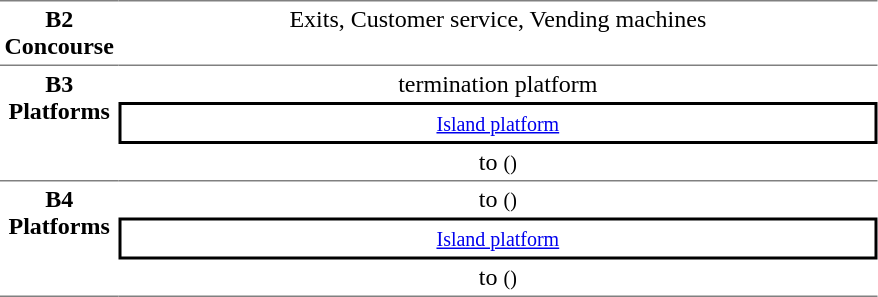<table table border=0 cellspacing=0 cellpadding=3>
<tr>
<td style="border-bottom:solid 0px gray; border-top:solid 1px gray;text-align:center" valign=top><strong>B2<br>Concourse</strong></td>
<td style="border-bottom:solid 0px gray; border-top:solid 1px gray;text-align:center;" valign=top width=500>Exits, Customer service, Vending machines</td>
</tr>
<tr>
<td style="border-bottom:solid 0px gray; border-top:solid 1px gray;text-align:center" rowspan="3" valign=top><strong>B3<br>Platforms</strong></td>
<td style="border-bottom:solid 0px gray; border-top:solid 1px gray;text-align:center;">  termination platform</td>
</tr>
<tr>
<td style="border-right:solid 2px black;border-left:solid 2px black;border-top:solid 2px black;border-bottom:solid 2px black;text-align:center;" colspan=2><small><a href='#'>Island platform</a></small></td>
</tr>
<tr>
<td style="border-bottom:solid 0px gray;text-align:center;"> to  <small>()</small> </td>
</tr>
<tr>
<td style="border-bottom:solid 1px gray; border-top:solid 1px gray;text-align:center" rowspan="3" valign=top><strong>B4<br>Platforms</strong></td>
<td style="border-bottom:solid 0px gray; border-top:solid 1px gray;text-align:center;">  to  <small>()</small></td>
</tr>
<tr>
<td style="border-right:solid 2px black;border-left:solid 2px black;border-top:solid 2px black;border-bottom:solid 2px black;text-align:center;" colspan=2><small><a href='#'>Island platform</a></small></td>
</tr>
<tr>
<td style="border-bottom:solid 1px gray;text-align:center;"> to  <small>()</small> </td>
</tr>
</table>
